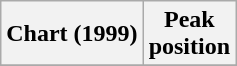<table class="wikitable sortable plainrowheaders">
<tr>
<th>Chart (1999)</th>
<th>Peak<br>position</th>
</tr>
<tr>
</tr>
</table>
